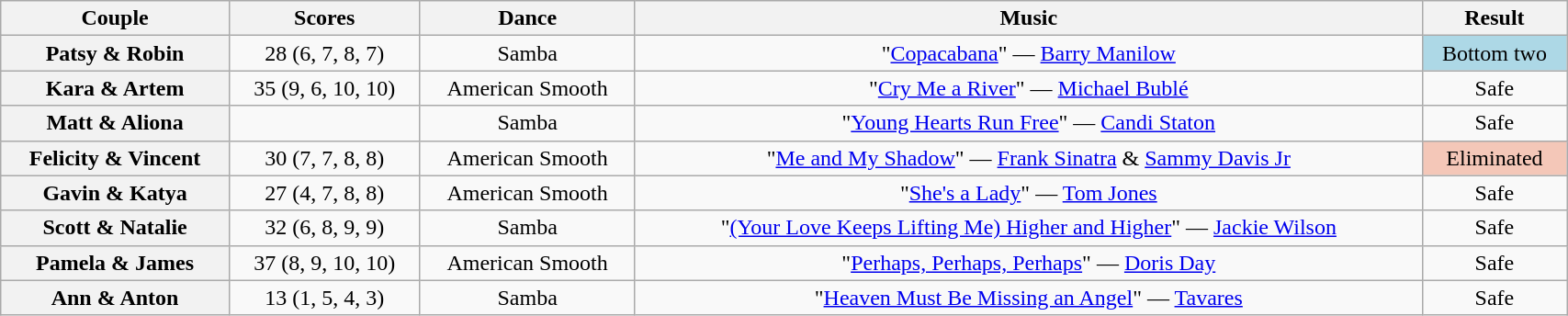<table class="wikitable sortable" style="text-align:center; width:90%">
<tr>
<th scope="col">Couple</th>
<th scope="col">Scores</th>
<th scope="col" class="unsortable">Dance</th>
<th scope="col" class="unsortable">Music</th>
<th scope="col" class="unsortable">Result</th>
</tr>
<tr>
<th scope="row">Patsy & Robin</th>
<td>28 (6, 7, 8, 7)</td>
<td>Samba</td>
<td>"<a href='#'>Copacabana</a>" — <a href='#'>Barry Manilow</a></td>
<td bgcolor="lightblue">Bottom two</td>
</tr>
<tr>
<th scope="row">Kara & Artem</th>
<td>35 (9, 6, 10, 10)</td>
<td>American Smooth</td>
<td>"<a href='#'>Cry Me a River</a>" — <a href='#'>Michael Bublé</a></td>
<td>Safe</td>
</tr>
<tr>
<th scope="row">Matt & Aliona</th>
<td></td>
<td>Samba</td>
<td>"<a href='#'>Young Hearts Run Free</a>" — <a href='#'>Candi Staton</a></td>
<td>Safe</td>
</tr>
<tr>
<th scope="row">Felicity & Vincent</th>
<td>30 (7, 7, 8, 8)</td>
<td>American Smooth</td>
<td>"<a href='#'>Me and My Shadow</a>" — <a href='#'>Frank Sinatra</a> & <a href='#'>Sammy Davis Jr</a></td>
<td bgcolor="f4c7b8">Eliminated</td>
</tr>
<tr>
<th scope="row">Gavin & Katya</th>
<td>27 (4, 7, 8, 8)</td>
<td>American Smooth</td>
<td>"<a href='#'>She's a Lady</a>" — <a href='#'>Tom Jones</a></td>
<td>Safe</td>
</tr>
<tr>
<th scope="row">Scott & Natalie</th>
<td>32 (6, 8, 9, 9)</td>
<td>Samba</td>
<td>"<a href='#'>(Your Love Keeps Lifting Me) Higher and Higher</a>" — <a href='#'>Jackie Wilson</a></td>
<td>Safe</td>
</tr>
<tr>
<th scope="row">Pamela & James</th>
<td>37 (8, 9, 10, 10)</td>
<td>American Smooth</td>
<td>"<a href='#'>Perhaps, Perhaps, Perhaps</a>" — <a href='#'>Doris Day</a></td>
<td>Safe</td>
</tr>
<tr>
<th scope="row">Ann & Anton</th>
<td>13 (1, 5, 4, 3)</td>
<td>Samba</td>
<td>"<a href='#'>Heaven Must Be Missing an Angel</a>" — <a href='#'>Tavares</a></td>
<td>Safe</td>
</tr>
</table>
